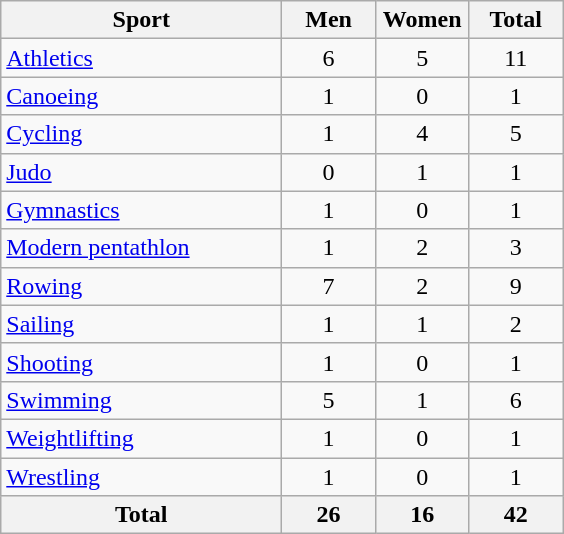<table class="wikitable sortable" style="text-align:center;">
<tr>
<th width=180>Sport</th>
<th width=55>Men</th>
<th width=55>Women</th>
<th width=55>Total</th>
</tr>
<tr>
<td align=left><a href='#'>Athletics</a></td>
<td>6</td>
<td>5</td>
<td>11</td>
</tr>
<tr>
<td align=left><a href='#'>Canoeing</a></td>
<td>1</td>
<td>0</td>
<td>1</td>
</tr>
<tr>
<td align=left><a href='#'>Cycling</a></td>
<td>1</td>
<td>4</td>
<td>5</td>
</tr>
<tr>
<td align=left><a href='#'>Judo</a></td>
<td>0</td>
<td>1</td>
<td>1</td>
</tr>
<tr>
<td align=left><a href='#'>Gymnastics</a></td>
<td>1</td>
<td>0</td>
<td>1</td>
</tr>
<tr>
<td align=left><a href='#'>Modern pentathlon</a></td>
<td>1</td>
<td>2</td>
<td>3</td>
</tr>
<tr>
<td align=left><a href='#'>Rowing</a></td>
<td>7</td>
<td>2</td>
<td>9</td>
</tr>
<tr>
<td align=left><a href='#'>Sailing</a></td>
<td>1</td>
<td>1</td>
<td>2</td>
</tr>
<tr>
<td align=left><a href='#'>Shooting</a></td>
<td>1</td>
<td>0</td>
<td>1</td>
</tr>
<tr>
<td align=left><a href='#'>Swimming</a></td>
<td>5</td>
<td>1</td>
<td>6</td>
</tr>
<tr>
<td align=left><a href='#'>Weightlifting</a></td>
<td>1</td>
<td>0</td>
<td>1</td>
</tr>
<tr>
<td align=left><a href='#'>Wrestling</a></td>
<td>1</td>
<td>0</td>
<td>1</td>
</tr>
<tr>
<th>Total</th>
<th>26</th>
<th>16</th>
<th>42</th>
</tr>
</table>
